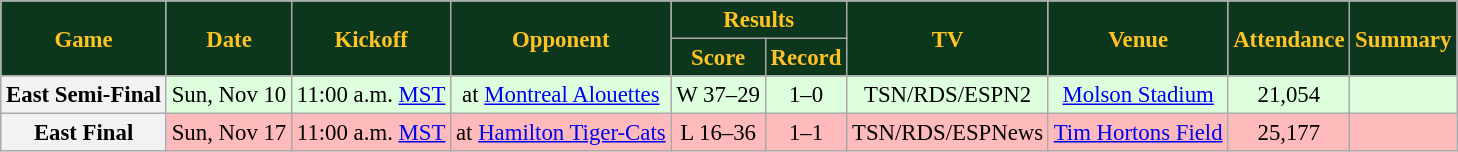<table class="wikitable" style="font-size: 95%;">
<tr>
<th style="background:#0C371D;color:#ffc322;" rowspan=2>Game</th>
<th style="background:#0C371D;color:#ffc322;" rowspan=2>Date</th>
<th style="background:#0C371D;color:#ffc322;" rowspan=2>Kickoff</th>
<th style="background:#0C371D;color:#ffc322;" rowspan=2>Opponent</th>
<th style="background:#0C371D;color:#ffc322;" colspan=2>Results</th>
<th style="background:#0C371D;color:#ffc322;" rowspan=2>TV</th>
<th style="background:#0C371D;color:#ffc322;" rowspan=2>Venue</th>
<th style="background:#0C371D;color:#ffc322;" rowspan=2>Attendance</th>
<th style="background:#0C371D;color:#ffc322;" rowspan=2>Summary</th>
</tr>
<tr>
<th style="background:#0C371D;color:#ffc322;">Score</th>
<th style="background:#0C371D;color:#ffc322;">Record</th>
</tr>
<tr align="center" bgcolor="#ddffdd">
<th align="center">East Semi-Final</th>
<td align="center">Sun, Nov 10</td>
<td align="center">11:00 a.m. <a href='#'>MST</a></td>
<td align="center">at <a href='#'>Montreal Alouettes</a></td>
<td align="center">W 37–29</td>
<td align="center">1–0</td>
<td align="center">TSN/RDS/ESPN2</td>
<td align="center"><a href='#'>Molson Stadium</a></td>
<td align="center">21,054</td>
<td align="center"></td>
</tr>
<tr align="center" bgcolor="#ffbbbb">
<th align="center">East Final</th>
<td align="center">Sun, Nov 17</td>
<td align="center">11:00 a.m. <a href='#'>MST</a></td>
<td align="center">at <a href='#'>Hamilton Tiger-Cats</a></td>
<td align="center">L 16–36</td>
<td align="center">1–1</td>
<td align="center">TSN/RDS/ESPNews</td>
<td align="center"><a href='#'>Tim Hortons Field</a></td>
<td align="center">25,177</td>
<td align="center"></td>
</tr>
</table>
